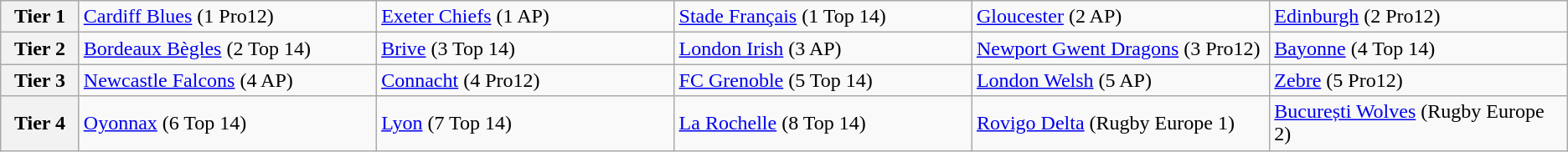<table class="wikitable">
<tr>
<th width=5%>Tier 1</th>
<td width=19%> <a href='#'>Cardiff Blues</a> (1 Pro12)</td>
<td width=19%> <a href='#'>Exeter Chiefs</a> (1 AP)</td>
<td width=19%> <a href='#'>Stade Français</a> (1 Top 14)</td>
<td width=19%> <a href='#'>Gloucester</a> (2 AP)</td>
<td width=19%> <a href='#'>Edinburgh</a> (2 Pro12)</td>
</tr>
<tr>
<th width=5%>Tier 2</th>
<td width=19%> <a href='#'>Bordeaux Bègles</a> (2 Top 14)</td>
<td width=19%> <a href='#'>Brive</a> (3 Top 14)</td>
<td width=19%> <a href='#'>London Irish</a> (3 AP)</td>
<td width=19%> <a href='#'>Newport Gwent Dragons</a> (3 Pro12)</td>
<td width=19%> <a href='#'>Bayonne</a> (4 Top 14)</td>
</tr>
<tr>
<th width=5%>Tier 3</th>
<td width=19%> <a href='#'>Newcastle Falcons</a> (4 AP)</td>
<td width=19%> <a href='#'>Connacht</a> (4 Pro12)</td>
<td width=19%> <a href='#'>FC Grenoble</a> (5 Top 14)</td>
<td width=19%> <a href='#'>London Welsh</a> (5 AP)</td>
<td width=19%> <a href='#'>Zebre</a> (5 Pro12)</td>
</tr>
<tr>
<th width=5%>Tier 4</th>
<td width=19%> <a href='#'>Oyonnax</a> (6 Top 14)</td>
<td width=19%> <a href='#'>Lyon</a> (7 Top 14)</td>
<td width=19%> <a href='#'>La Rochelle</a> (8 Top 14)</td>
<td width=19%> <a href='#'>Rovigo Delta</a> (Rugby Europe 1)</td>
<td width=19%> <a href='#'>București Wolves</a> (Rugby Europe 2)</td>
</tr>
</table>
